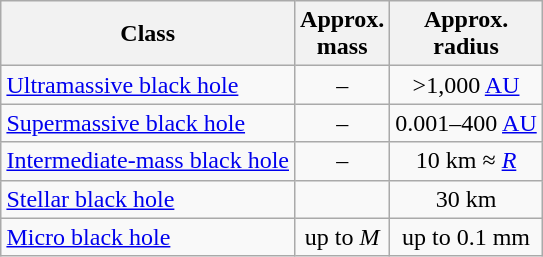<table class="wikitable" style="float:right; margin:0 0 0.5em 1em;">
<tr>
<th>Class</th>
<th>Approx.<br>mass</th>
<th>Approx.<br>radius</th>
</tr>
<tr>
<td><a href='#'>Ultramassive black hole</a></td>
<td style="text-align: center;">–</td>
<td style="text-align: center;">>1,000 <a href='#'>AU</a></td>
</tr>
<tr>
<td><a href='#'>Supermassive black hole</a></td>
<td style="text-align: center;">–</td>
<td style="text-align: center;">0.001–400 <a href='#'>AU</a></td>
</tr>
<tr>
<td><a href='#'>Intermediate-mass black hole</a></td>
<td style="text-align: center;">–</td>
<td style="text-align: center;">10 km ≈ <a href='#'><em>R</em></a></td>
</tr>
<tr>
<td><a href='#'>Stellar black hole</a></td>
<td style="text-align: center;"></td>
<td style="text-align: center;">30 km</td>
</tr>
<tr>
<td><a href='#'>Micro black hole</a></td>
<td style="text-align: center;">up to <em>M</em></td>
<td style="text-align: center;">up to 0.1 mm</td>
</tr>
</table>
